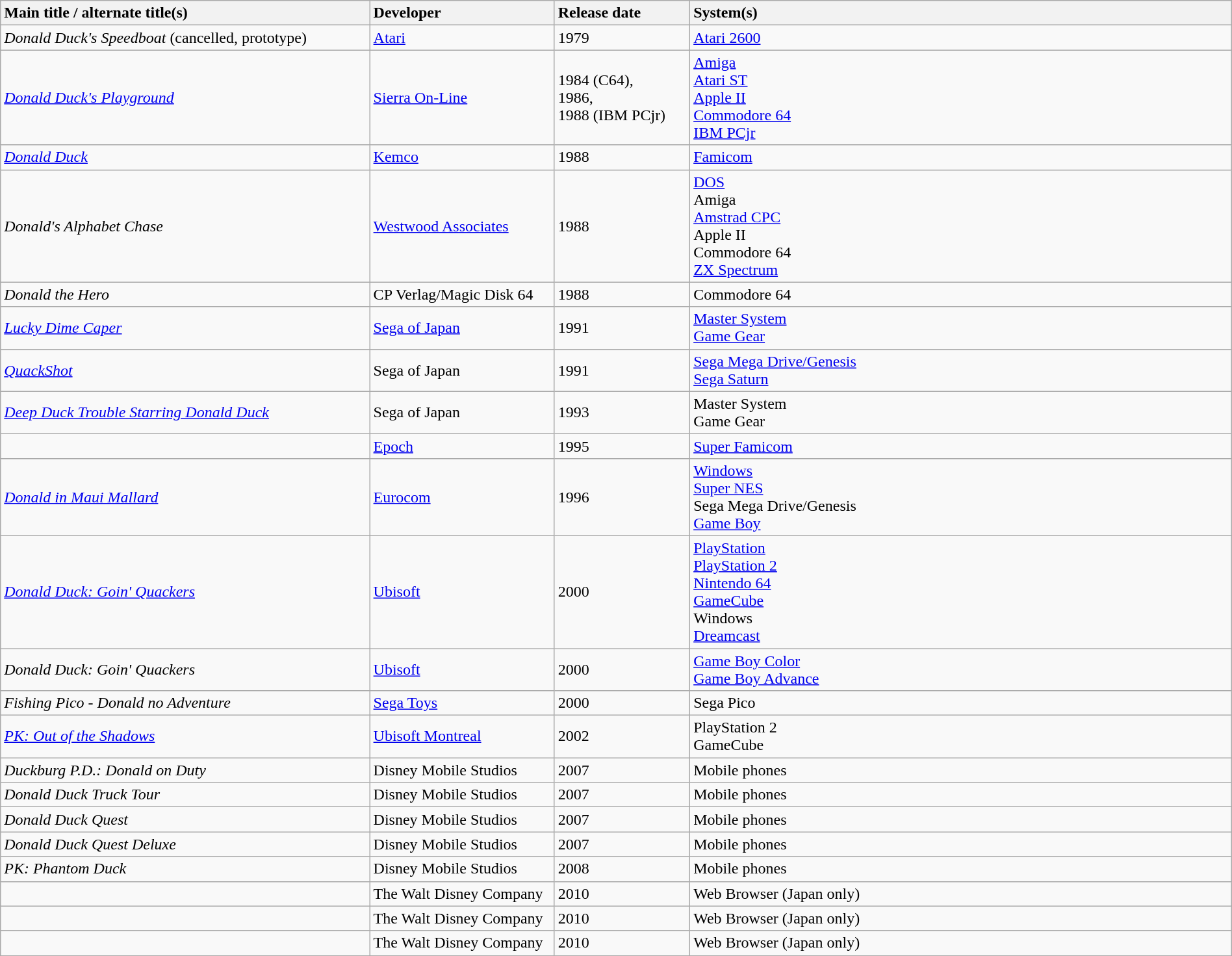<table class="wikitable sortable" style="width: 100%;">
<tr>
<th style="width:30%; text-align:left;">Main title / alternate title(s)</th>
<th style="width:15%; text-align:left;">Developer</th>
<th style="width:11%; text-align:left;">Release date</th>
<th style="width:44%; text-align:left;">System(s)</th>
</tr>
<tr>
<td><em>Donald Duck's Speedboat</em> (cancelled, prototype)</td>
<td><a href='#'>Atari</a></td>
<td>1979</td>
<td><a href='#'>Atari 2600</a></td>
</tr>
<tr>
<td><em><a href='#'>Donald Duck's Playground</a></em></td>
<td><a href='#'>Sierra On-Line</a></td>
<td>1984 (C64),<br>1986,<br>1988 (IBM PCjr)</td>
<td><a href='#'>Amiga</a><br><a href='#'>Atari ST</a><br><a href='#'>Apple II</a><br><a href='#'>Commodore 64</a><br><a href='#'>IBM PCjr</a></td>
</tr>
<tr>
<td><em><a href='#'>Donald Duck</a></em></td>
<td><a href='#'>Kemco</a></td>
<td>1988</td>
<td><a href='#'>Famicom</a></td>
</tr>
<tr>
<td><em>Donald's Alphabet Chase</em></td>
<td><a href='#'>Westwood Associates</a></td>
<td>1988</td>
<td><a href='#'>DOS</a><br>Amiga<br><a href='#'>Amstrad CPC</a><br>Apple II<br>Commodore 64<br><a href='#'>ZX Spectrum</a></td>
</tr>
<tr>
<td><em>Donald the Hero</em></td>
<td>CP Verlag/Magic Disk 64</td>
<td>1988</td>
<td>Commodore 64</td>
</tr>
<tr>
<td><em><a href='#'>Lucky Dime Caper</a></em></td>
<td><a href='#'>Sega of Japan</a></td>
<td>1991</td>
<td><a href='#'>Master System</a><br><a href='#'>Game Gear</a></td>
</tr>
<tr>
<td><em><a href='#'>QuackShot</a></em></td>
<td>Sega of Japan</td>
<td>1991</td>
<td><a href='#'>Sega Mega Drive/Genesis</a><br><a href='#'>Sega Saturn</a></td>
</tr>
<tr>
<td><em><a href='#'>Deep Duck Trouble Starring Donald Duck</a></em></td>
<td>Sega of Japan</td>
<td>1993</td>
<td>Master System<br>Game Gear</td>
</tr>
<tr>
<td></td>
<td><a href='#'>Epoch</a></td>
<td>1995</td>
<td><a href='#'>Super Famicom</a></td>
</tr>
<tr>
<td><em><a href='#'>Donald in Maui Mallard</a></em><br></td>
<td><a href='#'>Eurocom</a></td>
<td>1996</td>
<td><a href='#'>Windows</a><br><a href='#'>Super NES</a><br>Sega Mega Drive/Genesis<br><a href='#'>Game Boy</a></td>
</tr>
<tr>
<td><em><a href='#'>Donald Duck: Goin' Quackers</a></em></td>
<td><a href='#'>Ubisoft</a></td>
<td>2000</td>
<td><a href='#'>PlayStation</a><br><a href='#'>PlayStation 2</a><br><a href='#'>Nintendo 64</a><br><a href='#'>GameCube</a><br>Windows<br><a href='#'>Dreamcast</a></td>
</tr>
<tr>
<td><em>Donald Duck: Goin' Quackers</em> </td>
<td><a href='#'>Ubisoft</a></td>
<td>2000</td>
<td><a href='#'>Game Boy Color</a><br><a href='#'>Game Boy Advance</a></td>
</tr>
<tr>
<td><em>Fishing Pico - Donald no Adventure</em></td>
<td><a href='#'>Sega Toys</a></td>
<td>2000</td>
<td>Sega Pico</td>
</tr>
<tr>
<td><em><a href='#'>PK: Out of the Shadows</a></em></td>
<td><a href='#'>Ubisoft Montreal</a></td>
<td>2002</td>
<td>PlayStation 2<br>GameCube</td>
</tr>
<tr>
<td><em>Duckburg P.D.: Donald on Duty</em></td>
<td>Disney Mobile Studios</td>
<td>2007</td>
<td>Mobile phones</td>
</tr>
<tr>
<td><em>Donald Duck Truck Tour</em></td>
<td>Disney Mobile Studios</td>
<td>2007</td>
<td>Mobile phones</td>
</tr>
<tr>
<td><em>Donald Duck Quest</em></td>
<td>Disney Mobile Studios</td>
<td>2007</td>
<td>Mobile phones</td>
</tr>
<tr>
<td><em>Donald Duck Quest Deluxe</em></td>
<td>Disney Mobile Studios</td>
<td>2007</td>
<td>Mobile phones</td>
</tr>
<tr>
<td><em>PK: Phantom Duck</em></td>
<td>Disney Mobile Studios</td>
<td>2008</td>
<td>Mobile phones</td>
</tr>
<tr>
<td></td>
<td>The Walt Disney Company</td>
<td>2010</td>
<td>Web Browser (Japan only)</td>
</tr>
<tr>
<td></td>
<td>The Walt Disney Company</td>
<td>2010</td>
<td>Web Browser (Japan only)</td>
</tr>
<tr>
<td></td>
<td>The Walt Disney Company</td>
<td>2010</td>
<td>Web Browser (Japan only)</td>
</tr>
<tr>
</tr>
</table>
